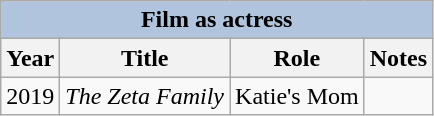<table class="wikitable">
<tr>
<th colspan=4 style="background:#B0C4DE;">Film as actress</th>
</tr>
<tr>
<th>Year</th>
<th>Title</th>
<th>Role</th>
<th>Notes</th>
</tr>
<tr>
<td>2019</td>
<td><em>The Zeta Family</em></td>
<td>Katie's Mom</td>
</tr>
</table>
